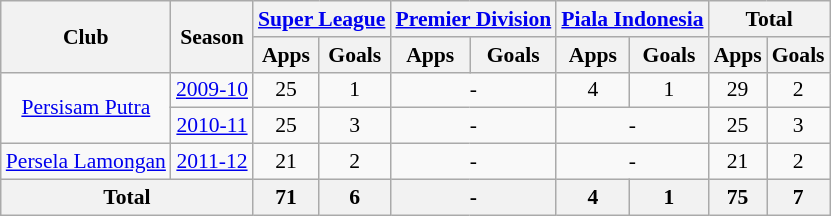<table class="wikitable" style="font-size:90%; text-align:center;">
<tr>
<th rowspan="2">Club</th>
<th rowspan="2">Season</th>
<th colspan="2"><a href='#'>Super League</a></th>
<th colspan="2"><a href='#'>Premier Division</a></th>
<th colspan="2"><a href='#'>Piala Indonesia</a></th>
<th colspan="2">Total</th>
</tr>
<tr>
<th>Apps</th>
<th>Goals</th>
<th>Apps</th>
<th>Goals</th>
<th>Apps</th>
<th>Goals</th>
<th>Apps</th>
<th>Goals</th>
</tr>
<tr>
<td rowspan="2"><a href='#'>Persisam Putra</a></td>
<td><a href='#'>2009-10</a></td>
<td>25</td>
<td>1</td>
<td colspan="2">-</td>
<td>4</td>
<td>1</td>
<td>29</td>
<td>2</td>
</tr>
<tr>
<td><a href='#'>2010-11</a></td>
<td>25</td>
<td>3</td>
<td colspan="2">-</td>
<td colspan="2">-</td>
<td>25</td>
<td>3</td>
</tr>
<tr>
<td rowspan="1"><a href='#'>Persela Lamongan</a></td>
<td><a href='#'>2011-12</a></td>
<td>21</td>
<td>2</td>
<td colspan="2">-</td>
<td colspan="2">-</td>
<td>21</td>
<td>2</td>
</tr>
<tr>
<th colspan="2">Total</th>
<th>71</th>
<th>6</th>
<th colspan="2">-</th>
<th>4</th>
<th>1</th>
<th>75</th>
<th>7</th>
</tr>
</table>
